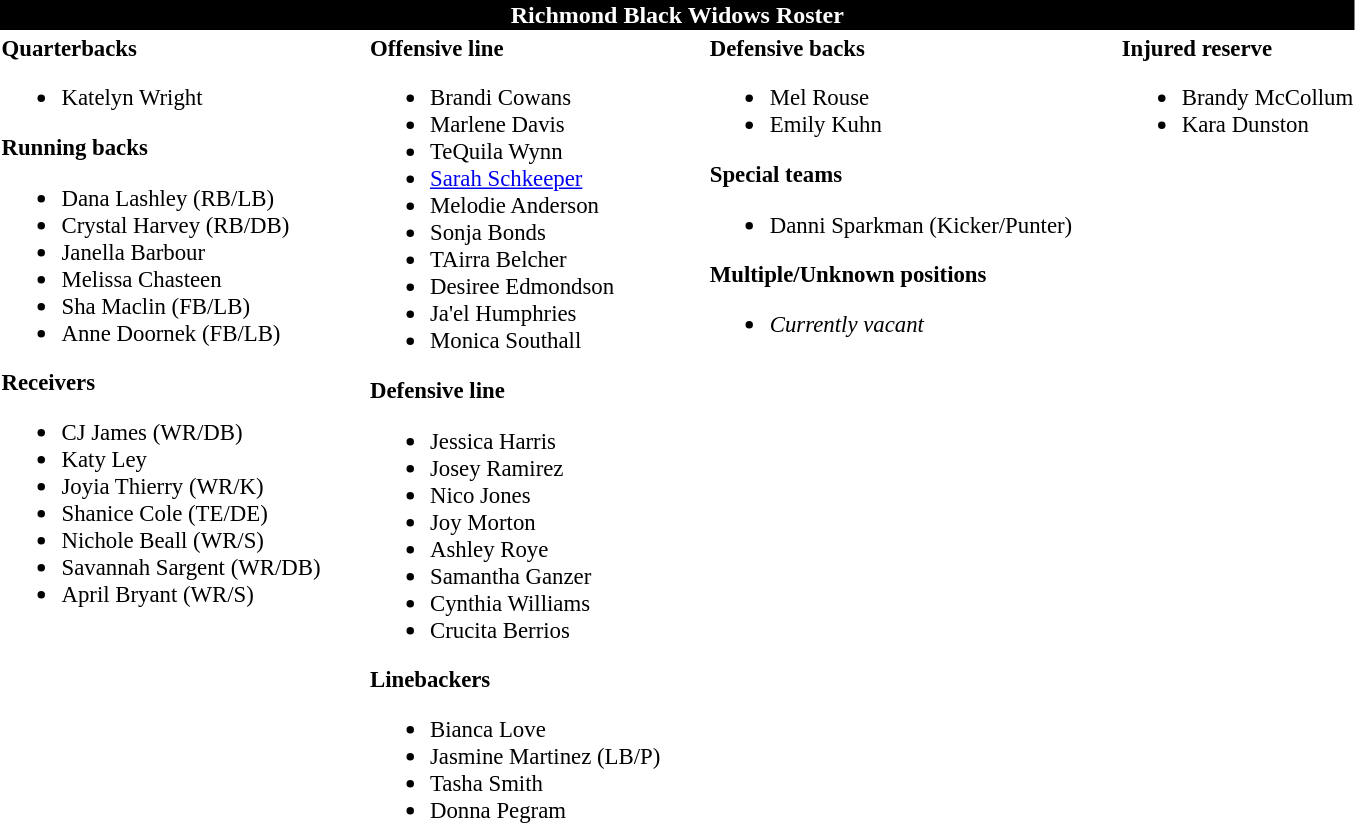<table class="toccolours" style="text-align: left;">
<tr>
<th colspan="7" style="text-align:center; color:#FFFFFF; background-color:#000000">Richmond Black Widows Roster</th>
</tr>
<tr>
<td style="font-size: 95%;vertical-align:top;"><strong>Quarterbacks</strong><br><ul><li> Katelyn Wright</li></ul><strong>Running backs</strong><ul><li> Dana Lashley (RB/LB)</li><li> Crystal Harvey (RB/DB)</li><li> Janella Barbour</li><li> Melissa Chasteen</li><li> Sha Maclin (FB/LB)</li><li> Anne Doornek (FB/LB)</li></ul><strong>Receivers</strong><ul><li> CJ James (WR/DB)</li><li> Katy Ley</li><li> Joyia Thierry (WR/K)</li><li> Shanice Cole (TE/DE)</li><li> Nichole Beall (WR/S)</li><li> Savannah Sargent (WR/DB)</li><li> April Bryant (WR/S)</li></ul></td>
<td style="width: 25px;"></td>
<td style="font-size: 95%;vertical-align:top;"><strong>Offensive line</strong><br><ul><li> Brandi Cowans</li><li> Marlene Davis</li><li> TeQuila Wynn</li><li> <a href='#'>Sarah Schkeeper</a></li><li> Melodie Anderson</li><li> Sonja Bonds</li><li> TAirra Belcher</li><li> Desiree Edmondson</li><li> Ja'el Humphries</li><li> Monica Southall</li></ul><strong>Defensive line</strong><ul><li> Jessica Harris</li><li> Josey Ramirez</li><li> Nico Jones</li><li> Joy Morton</li><li> Ashley Roye</li><li> Samantha Ganzer</li><li> Cynthia Williams</li><li> Crucita Berrios</li></ul><strong>Linebackers</strong><ul><li> Bianca Love</li><li> Jasmine Martinez (LB/P)</li><li> Tasha Smith</li><li> Donna Pegram</li></ul></td>
<td style="width: 25px;"></td>
<td style="font-size: 95%;vertical-align:top;"><strong>Defensive backs</strong><br><ul><li> Mel Rouse</li><li> Emily Kuhn</li></ul><strong>Special teams</strong><ul><li> Danni Sparkman (Kicker/Punter)</li></ul><strong>Multiple/Unknown positions</strong><ul><li><em>Currently vacant</em></li></ul></td>
<td style="width: 25px;"></td>
<td style="font-size: 95%;vertical-align:top;"><strong>Injured reserve</strong><br><ul><li> Brandy McCollum</li><li> Kara Dunston</li></ul></td>
</tr>
<tr>
</tr>
</table>
